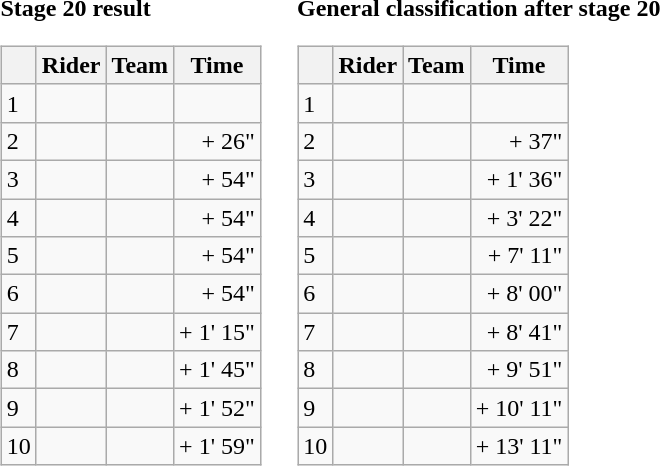<table>
<tr>
<td><strong>Stage 20 result</strong><br><table class="wikitable">
<tr>
<th></th>
<th>Rider</th>
<th>Team</th>
<th>Time</th>
</tr>
<tr>
<td>1</td>
<td></td>
<td></td>
<td align="right"></td>
</tr>
<tr>
<td>2</td>
<td> </td>
<td></td>
<td align="right">+ 26"</td>
</tr>
<tr>
<td>3</td>
<td> </td>
<td></td>
<td align="right">+ 54"</td>
</tr>
<tr>
<td>4</td>
<td></td>
<td></td>
<td align="right">+ 54"</td>
</tr>
<tr>
<td>5</td>
<td></td>
<td></td>
<td align="right">+ 54"</td>
</tr>
<tr>
<td>6</td>
<td></td>
<td></td>
<td align="right">+ 54"</td>
</tr>
<tr>
<td>7</td>
<td></td>
<td></td>
<td align="right">+ 1' 15"</td>
</tr>
<tr>
<td>8</td>
<td></td>
<td></td>
<td align="right">+ 1' 45"</td>
</tr>
<tr>
<td>9</td>
<td></td>
<td></td>
<td align="right">+ 1' 52"</td>
</tr>
<tr>
<td>10</td>
<td></td>
<td></td>
<td align="right">+ 1' 59"</td>
</tr>
</table>
</td>
<td></td>
<td><strong>General classification after stage 20</strong><br><table class="wikitable">
<tr>
<th></th>
<th>Rider</th>
<th>Team</th>
<th>Time</th>
</tr>
<tr>
<td>1</td>
<td> </td>
<td></td>
<td align="right"></td>
</tr>
<tr>
<td>2</td>
<td></td>
<td></td>
<td align="right">+ 37"</td>
</tr>
<tr>
<td>3</td>
<td> </td>
<td></td>
<td align="right">+ 1' 36"</td>
</tr>
<tr>
<td>4</td>
<td></td>
<td></td>
<td align="right">+ 3' 22"</td>
</tr>
<tr>
<td>5</td>
<td></td>
<td></td>
<td align="right">+ 7' 11"</td>
</tr>
<tr>
<td>6</td>
<td></td>
<td></td>
<td align="right">+ 8' 00"</td>
</tr>
<tr>
<td>7</td>
<td></td>
<td></td>
<td align="right">+ 8' 41"</td>
</tr>
<tr>
<td>8</td>
<td></td>
<td></td>
<td align="right">+ 9' 51"</td>
</tr>
<tr>
<td>9</td>
<td></td>
<td></td>
<td align="right">+ 10' 11"</td>
</tr>
<tr>
<td>10</td>
<td></td>
<td></td>
<td align="right">+ 13' 11"</td>
</tr>
</table>
</td>
</tr>
</table>
